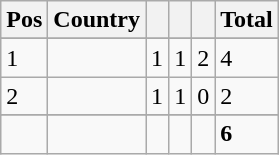<table class="wikitable">
<tr>
<th>Pos</th>
<th>Country</th>
<th bgcolor="gold"></th>
<th bgcolor="silver"></th>
<th bgcolor="CC9966"></th>
<th>Total</th>
</tr>
<tr>
</tr>
<tr>
<td>1</td>
<td></td>
<td>1</td>
<td>1</td>
<td>2</td>
<td>4</td>
</tr>
<tr>
<td>2</td>
<td></td>
<td>1</td>
<td>1</td>
<td>0</td>
<td>2</td>
</tr>
<tr>
</tr>
<tr>
<td></td>
<td></td>
<td><strong> </strong></td>
<td><strong> </strong></td>
<td><strong> </strong></td>
<td><strong>6</strong></td>
</tr>
</table>
